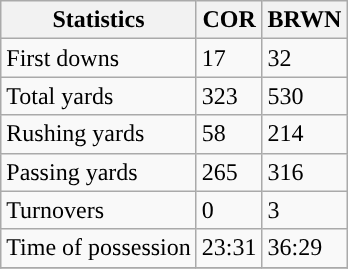<table class="wikitable" style="float: left;">
<tr>
<th>Statistics</th>
<th>COR</th>
<th>BRWN</th>
</tr>
<tr>
<td>First downs</td>
<td>17</td>
<td>32</td>
</tr>
<tr>
<td>Total yards</td>
<td>323</td>
<td>530</td>
</tr>
<tr>
<td>Rushing yards</td>
<td>58</td>
<td>214</td>
</tr>
<tr>
<td>Passing yards</td>
<td>265</td>
<td>316</td>
</tr>
<tr>
<td>Turnovers</td>
<td>0</td>
<td>3</td>
</tr>
<tr>
<td>Time of possession</td>
<td>23:31</td>
<td>36:29</td>
</tr>
<tr>
</tr>
</table>
